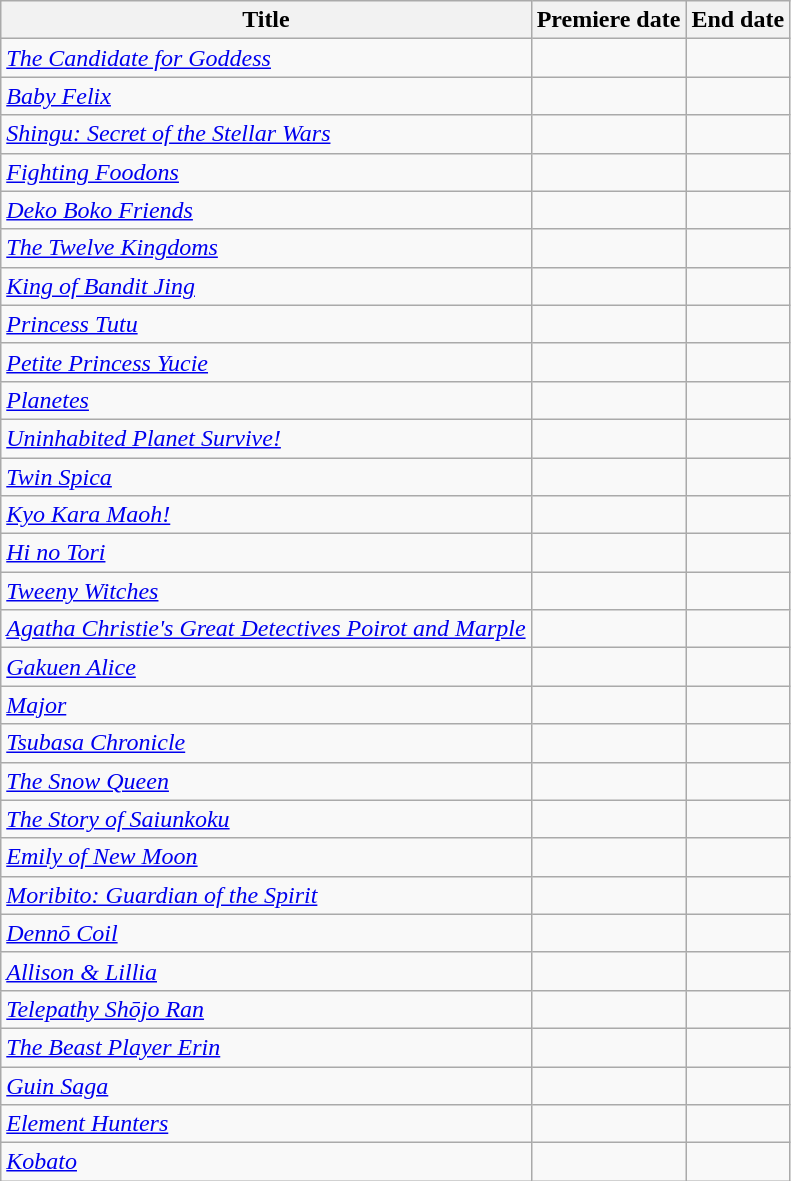<table class="wikitable sortable">
<tr>
<th>Title</th>
<th>Premiere date</th>
<th>End date</th>
</tr>
<tr>
<td><em><a href='#'>The Candidate for Goddess</a></em></td>
<td></td>
<td></td>
</tr>
<tr>
<td><em><a href='#'>Baby Felix</a></em></td>
<td></td>
<td></td>
</tr>
<tr>
<td><em><a href='#'>Shingu: Secret of the Stellar Wars</a></em></td>
<td></td>
<td></td>
</tr>
<tr>
<td><em><a href='#'>Fighting Foodons</a></em></td>
<td></td>
<td></td>
</tr>
<tr>
<td><em><a href='#'>Deko Boko Friends</a></em></td>
<td></td>
<td></td>
</tr>
<tr>
<td><em><a href='#'>The Twelve Kingdoms</a></em></td>
<td></td>
<td></td>
</tr>
<tr>
<td><em><a href='#'>King of Bandit Jing</a></em></td>
<td></td>
<td></td>
</tr>
<tr>
<td><em><a href='#'>Princess Tutu</a></em></td>
<td></td>
<td></td>
</tr>
<tr>
<td><em><a href='#'>Petite Princess Yucie</a></em></td>
<td></td>
<td></td>
</tr>
<tr>
<td><em><a href='#'>Planetes</a></em></td>
<td></td>
<td></td>
</tr>
<tr>
<td><em><a href='#'>Uninhabited Planet Survive!</a></em></td>
<td></td>
<td></td>
</tr>
<tr>
<td><em><a href='#'>Twin Spica</a></em></td>
<td></td>
<td></td>
</tr>
<tr>
<td><em><a href='#'>Kyo Kara Maoh!</a></em></td>
<td></td>
<td></td>
</tr>
<tr>
<td><em><a href='#'>Hi no Tori</a></em></td>
<td></td>
<td></td>
</tr>
<tr>
<td><em><a href='#'>Tweeny Witches</a></em></td>
<td></td>
<td></td>
</tr>
<tr>
<td><em><a href='#'>Agatha Christie's Great Detectives Poirot and Marple</a></em></td>
<td></td>
<td></td>
</tr>
<tr>
<td><em><a href='#'>Gakuen Alice</a></em></td>
<td></td>
<td></td>
</tr>
<tr>
<td><em><a href='#'>Major</a></em></td>
<td></td>
<td></td>
</tr>
<tr>
<td><em><a href='#'>Tsubasa Chronicle</a></em></td>
<td></td>
<td></td>
</tr>
<tr>
<td><em><a href='#'>The Snow Queen</a></em></td>
<td></td>
<td></td>
</tr>
<tr>
<td><em><a href='#'>The Story of Saiunkoku</a></em></td>
<td></td>
<td></td>
</tr>
<tr>
<td><em><a href='#'>Emily of New Moon</a></em></td>
<td></td>
<td></td>
</tr>
<tr>
<td><em><a href='#'>Moribito: Guardian of the Spirit</a></em></td>
<td></td>
<td></td>
</tr>
<tr>
<td><em><a href='#'>Dennō Coil</a></em></td>
<td></td>
<td></td>
</tr>
<tr>
<td><em><a href='#'>Allison & Lillia</a></em></td>
<td></td>
<td></td>
</tr>
<tr>
<td><em><a href='#'>Telepathy Shōjo Ran</a></em></td>
<td></td>
<td></td>
</tr>
<tr>
<td><em><a href='#'>The Beast Player Erin</a></em></td>
<td></td>
<td></td>
</tr>
<tr>
<td><em><a href='#'>Guin Saga</a></em></td>
<td></td>
<td></td>
</tr>
<tr>
<td><em><a href='#'>Element Hunters</a></em></td>
<td></td>
<td></td>
</tr>
<tr>
<td><em><a href='#'>Kobato</a></em></td>
<td></td>
<td></td>
</tr>
</table>
